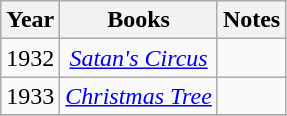<table class="wikitable">
<tr>
<th>Year</th>
<th>Books</th>
<th>Notes</th>
</tr>
<tr>
<td>1932</td>
<td align="center"><em><a href='#'>Satan's Circus</a></em></td>
<td></td>
</tr>
<tr>
<td>1933</td>
<td align="center"><em><a href='#'>Christmas Tree</a></em></td>
<td></td>
</tr>
<tr>
</tr>
</table>
